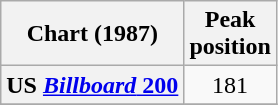<table class="wikitable">
<tr>
<th scope="col">Chart (1987)</th>
<th scope="col">Peak<br>position</th>
</tr>
<tr>
<th scope="row">US <a href='#'><em>Billboard</em> 200</a></th>
<td style="text-align:center;">181</td>
</tr>
<tr>
</tr>
</table>
